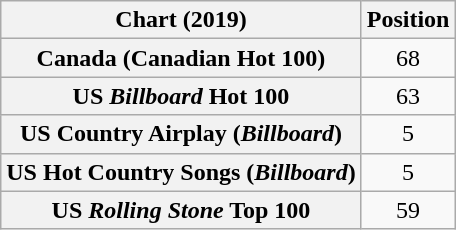<table class="wikitable sortable plainrowheaders" style="text-align:center">
<tr>
<th scope="col">Chart (2019)</th>
<th scope="col">Position</th>
</tr>
<tr>
<th scope="row">Canada (Canadian Hot 100)</th>
<td>68</td>
</tr>
<tr>
<th scope="row">US <em>Billboard</em> Hot 100</th>
<td>63</td>
</tr>
<tr>
<th scope="row">US Country Airplay (<em>Billboard</em>)</th>
<td>5</td>
</tr>
<tr>
<th scope="row">US Hot Country Songs (<em>Billboard</em>)</th>
<td>5</td>
</tr>
<tr>
<th scope="row">US <em>Rolling Stone</em> Top 100</th>
<td>59</td>
</tr>
</table>
